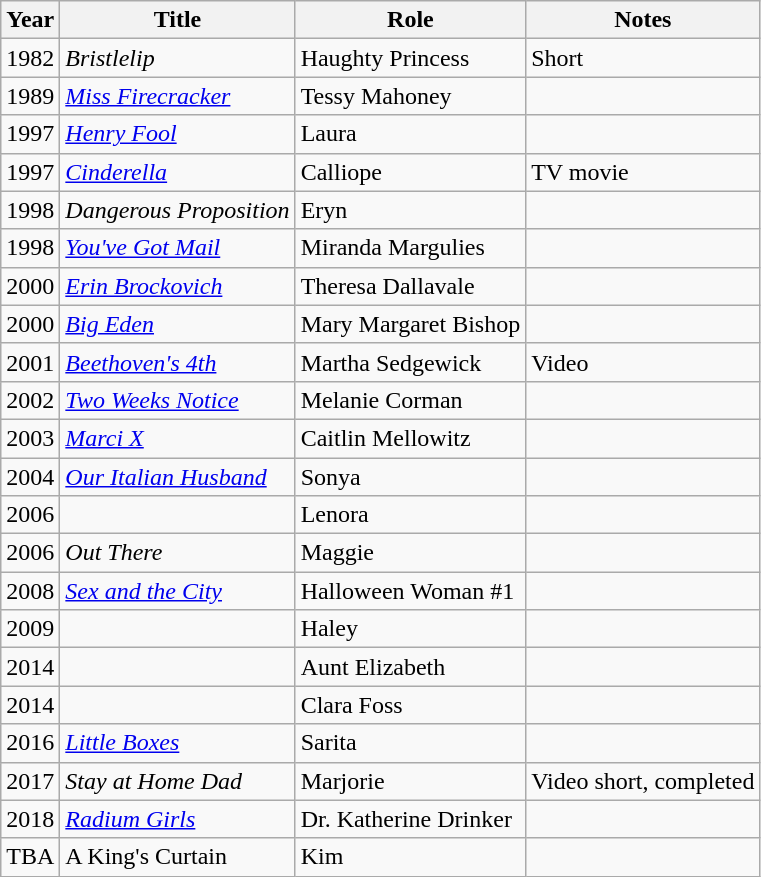<table class="wikitable sortable">
<tr>
<th>Year</th>
<th>Title</th>
<th>Role</th>
<th class="unsortable">Notes</th>
</tr>
<tr>
<td>1982</td>
<td><em>Bristlelip</em></td>
<td>Haughty Princess</td>
<td>Short</td>
</tr>
<tr>
<td>1989</td>
<td><em><a href='#'>Miss Firecracker</a></em></td>
<td>Tessy Mahoney</td>
<td></td>
</tr>
<tr>
<td>1997</td>
<td><em><a href='#'>Henry Fool</a></em></td>
<td>Laura</td>
<td></td>
</tr>
<tr>
<td>1997</td>
<td><em><a href='#'>Cinderella</a></em></td>
<td>Calliope</td>
<td>TV movie</td>
</tr>
<tr>
<td>1998</td>
<td><em>Dangerous Proposition</em></td>
<td>Eryn</td>
<td></td>
</tr>
<tr>
<td>1998</td>
<td><em><a href='#'>You've Got Mail</a></em></td>
<td>Miranda Margulies</td>
<td></td>
</tr>
<tr>
<td>2000</td>
<td><em><a href='#'>Erin Brockovich</a></em></td>
<td>Theresa Dallavale</td>
<td></td>
</tr>
<tr>
<td>2000</td>
<td><em><a href='#'>Big Eden</a></em></td>
<td>Mary Margaret Bishop</td>
<td></td>
</tr>
<tr>
<td>2001</td>
<td><em><a href='#'>Beethoven's 4th</a></em></td>
<td>Martha Sedgewick</td>
<td>Video</td>
</tr>
<tr>
<td>2002</td>
<td><em><a href='#'>Two Weeks Notice</a></em></td>
<td>Melanie Corman</td>
<td></td>
</tr>
<tr>
<td>2003</td>
<td><em><a href='#'>Marci X</a></em></td>
<td>Caitlin Mellowitz</td>
<td></td>
</tr>
<tr>
<td>2004</td>
<td><em><a href='#'>Our Italian Husband</a></em></td>
<td>Sonya</td>
<td></td>
</tr>
<tr>
<td>2006</td>
<td><em></em></td>
<td>Lenora</td>
<td></td>
</tr>
<tr>
<td>2006</td>
<td><em>Out There</em></td>
<td>Maggie</td>
<td></td>
</tr>
<tr>
<td>2008</td>
<td><em><a href='#'>Sex and the City</a></em></td>
<td>Halloween Woman #1</td>
<td></td>
</tr>
<tr>
<td>2009</td>
<td><em></em></td>
<td>Haley</td>
<td></td>
</tr>
<tr>
<td>2014</td>
<td><em></em></td>
<td>Aunt Elizabeth</td>
<td></td>
</tr>
<tr>
<td>2014</td>
<td><em></em></td>
<td>Clara Foss</td>
<td></td>
</tr>
<tr>
<td>2016</td>
<td><em><a href='#'>Little Boxes</a></em></td>
<td>Sarita</td>
<td></td>
</tr>
<tr>
<td>2017</td>
<td><em>Stay at Home Dad</em></td>
<td>Marjorie</td>
<td>Video short, completed</td>
</tr>
<tr>
<td>2018</td>
<td><em><a href='#'>Radium Girls</a></em></td>
<td>Dr. Katherine Drinker</td>
<td></td>
</tr>
<tr>
<td>TBA</td>
<td>A King's Curtain</td>
<td>Kim</td>
<td></td>
</tr>
</table>
